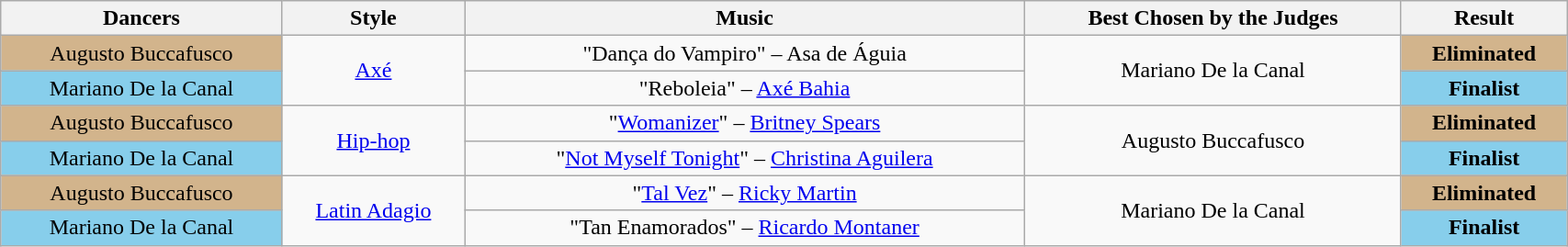<table class="wikitable" width="90%" style="text-align:center;">
<tr bgcolor="f2f2f2">
<td><strong>Dancers</strong></td>
<td><strong>Style</strong></td>
<td><strong>Music</strong></td>
<td><strong>Best Chosen by the Judges</strong></td>
<td><strong>Result</strong></td>
</tr>
<tr>
<td bgcolor=tan>Augusto Buccafusco</td>
<td rowspan=2><a href='#'>Axé</a></td>
<td>"Dança do Vampiro" – Asa de Águia</td>
<td rowspan=2>Mariano De la Canal</td>
<td bgcolor=tan><strong>Eliminated</strong></td>
</tr>
<tr>
<td bgcolor=skyblue>Mariano De la Canal</td>
<td>"Reboleia" – <a href='#'>Axé Bahia</a></td>
<td bgcolor=skyblue><strong>Finalist</strong></td>
</tr>
<tr>
<td bgcolor=tan>Augusto Buccafusco</td>
<td rowspan=2><a href='#'>Hip-hop</a></td>
<td>"<a href='#'>Womanizer</a>" – <a href='#'>Britney Spears</a></td>
<td rowspan=2>Augusto Buccafusco</td>
<td bgcolor=tan><strong>Eliminated</strong></td>
</tr>
<tr>
<td bgcolor=skyblue>Mariano De la Canal</td>
<td>"<a href='#'>Not Myself Tonight</a>" – <a href='#'>Christina Aguilera</a></td>
<td bgcolor=skyblue><strong>Finalist</strong></td>
</tr>
<tr>
<td bgcolor=tan>Augusto Buccafusco</td>
<td rowspan=2><a href='#'>Latin Adagio</a></td>
<td>"<a href='#'>Tal Vez</a>" – <a href='#'>Ricky Martin</a></td>
<td rowspan=2>Mariano De la Canal</td>
<td bgcolor=tan><strong>Eliminated</strong></td>
</tr>
<tr>
<td bgcolor=skyblue>Mariano De la Canal</td>
<td>"Tan Enamorados" – <a href='#'>Ricardo Montaner</a></td>
<td bgcolor=skyblue><strong>Finalist</strong></td>
</tr>
</table>
